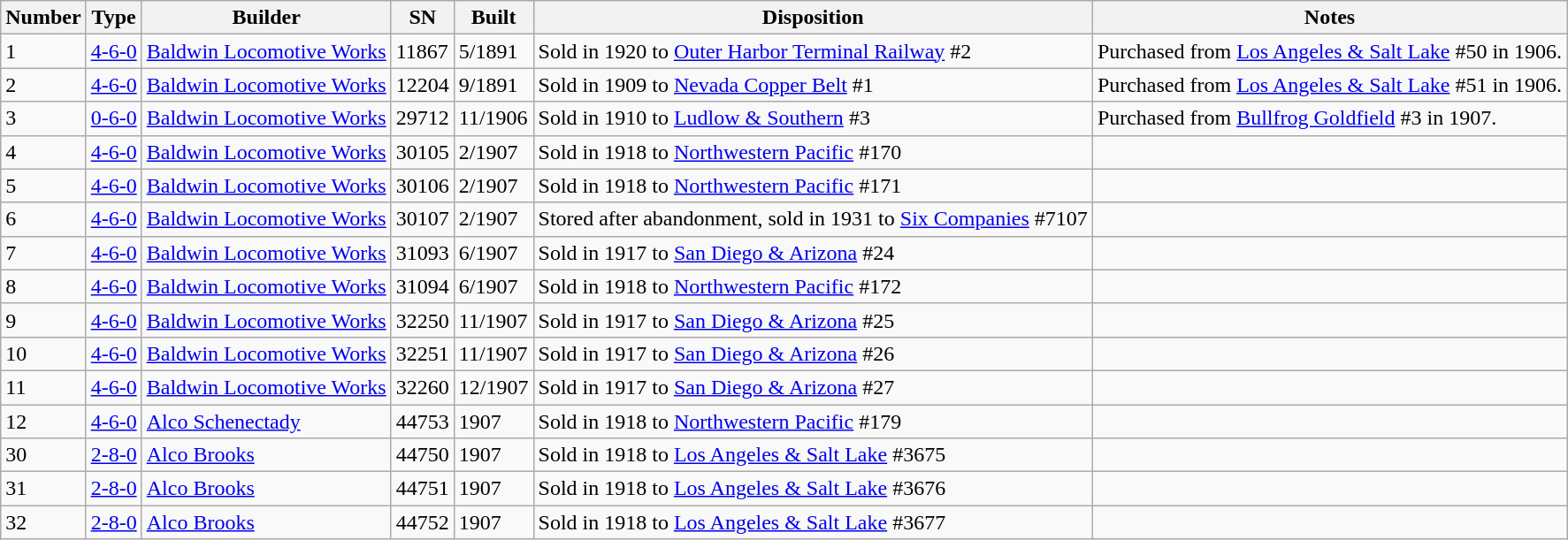<table class="wikitable">
<tr>
<th>Number</th>
<th>Type</th>
<th>Builder</th>
<th>SN</th>
<th>Built</th>
<th>Disposition</th>
<th>Notes</th>
</tr>
<tr>
<td>1</td>
<td><a href='#'>4-6-0</a></td>
<td><a href='#'>Baldwin Locomotive Works</a></td>
<td>11867</td>
<td>5/1891</td>
<td>Sold in 1920 to <a href='#'>Outer Harbor Terminal Railway</a> #2</td>
<td>Purchased from <a href='#'>Los Angeles & Salt Lake</a> #50 in 1906.</td>
</tr>
<tr>
<td>2</td>
<td><a href='#'>4-6-0</a></td>
<td><a href='#'>Baldwin Locomotive Works</a></td>
<td>12204</td>
<td>9/1891</td>
<td>Sold in 1909 to <a href='#'>Nevada Copper Belt</a> #1</td>
<td>Purchased from <a href='#'>Los Angeles & Salt Lake</a> #51 in 1906.</td>
</tr>
<tr>
<td>3</td>
<td><a href='#'>0-6-0</a></td>
<td><a href='#'>Baldwin Locomotive Works</a></td>
<td>29712</td>
<td>11/1906</td>
<td>Sold in 1910 to <a href='#'>Ludlow & Southern</a> #3</td>
<td>Purchased from <a href='#'>Bullfrog Goldfield</a> #3 in 1907.</td>
</tr>
<tr>
<td>4</td>
<td><a href='#'>4-6-0</a></td>
<td><a href='#'>Baldwin Locomotive Works</a></td>
<td>30105</td>
<td>2/1907</td>
<td>Sold in 1918 to <a href='#'>Northwestern Pacific</a> #170</td>
<td></td>
</tr>
<tr>
<td>5</td>
<td><a href='#'>4-6-0</a></td>
<td><a href='#'>Baldwin Locomotive Works</a></td>
<td>30106</td>
<td>2/1907</td>
<td>Sold in 1918 to <a href='#'>Northwestern Pacific</a> #171</td>
<td></td>
</tr>
<tr>
<td>6</td>
<td><a href='#'>4-6-0</a></td>
<td><a href='#'>Baldwin Locomotive Works</a></td>
<td>30107</td>
<td>2/1907</td>
<td>Stored after abandonment, sold in 1931 to <a href='#'>Six Companies</a> #7107</td>
<td></td>
</tr>
<tr>
<td>7</td>
<td><a href='#'>4-6-0</a></td>
<td><a href='#'>Baldwin Locomotive Works</a></td>
<td>31093</td>
<td>6/1907</td>
<td>Sold in 1917 to <a href='#'>San Diego & Arizona</a> #24</td>
<td></td>
</tr>
<tr>
<td>8</td>
<td><a href='#'>4-6-0</a></td>
<td><a href='#'>Baldwin Locomotive Works</a></td>
<td>31094</td>
<td>6/1907</td>
<td>Sold in 1918 to <a href='#'>Northwestern Pacific</a> #172</td>
<td></td>
</tr>
<tr>
<td>9</td>
<td><a href='#'>4-6-0</a></td>
<td><a href='#'>Baldwin Locomotive Works</a></td>
<td>32250</td>
<td>11/1907</td>
<td>Sold in 1917 to <a href='#'>San Diego & Arizona</a> #25</td>
<td></td>
</tr>
<tr>
<td>10</td>
<td><a href='#'>4-6-0</a></td>
<td><a href='#'>Baldwin Locomotive Works</a></td>
<td>32251</td>
<td>11/1907</td>
<td>Sold in 1917 to <a href='#'>San Diego & Arizona</a> #26</td>
<td></td>
</tr>
<tr>
<td>11</td>
<td><a href='#'>4-6-0</a></td>
<td><a href='#'>Baldwin Locomotive Works</a></td>
<td>32260</td>
<td>12/1907</td>
<td>Sold in 1917 to <a href='#'>San Diego & Arizona</a> #27</td>
<td></td>
</tr>
<tr>
<td>12</td>
<td><a href='#'>4-6-0</a></td>
<td><a href='#'>Alco Schenectady</a></td>
<td>44753</td>
<td>1907</td>
<td>Sold in 1918 to <a href='#'>Northwestern Pacific</a> #179</td>
<td></td>
</tr>
<tr>
<td>30</td>
<td><a href='#'>2-8-0</a></td>
<td><a href='#'>Alco Brooks</a></td>
<td>44750</td>
<td>1907</td>
<td>Sold in 1918 to <a href='#'>Los Angeles & Salt Lake</a> #3675</td>
<td></td>
</tr>
<tr>
<td>31</td>
<td><a href='#'>2-8-0</a></td>
<td><a href='#'>Alco Brooks</a></td>
<td>44751</td>
<td>1907</td>
<td>Sold in 1918 to <a href='#'>Los Angeles & Salt Lake</a> #3676</td>
<td></td>
</tr>
<tr>
<td>32</td>
<td><a href='#'>2-8-0</a></td>
<td><a href='#'>Alco Brooks</a></td>
<td>44752</td>
<td>1907</td>
<td>Sold in 1918 to <a href='#'>Los Angeles & Salt Lake</a> #3677</td>
<td></td>
</tr>
</table>
